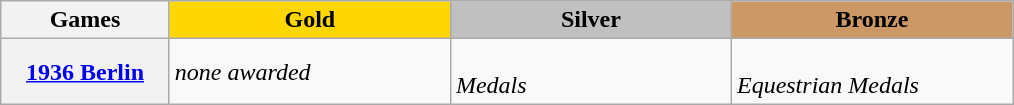<table class="wikitable plainrowheaders">
<tr>
<th scope="col" style="width:105px;">Games</th>
<th scope="col" style="background-color:gold; width:180px;">Gold</th>
<th scope="col" style="background-color:silver; width:180px;">Silver</th>
<th scope="col" style="background-color:#cc9966; width:180px;">Bronze</th>
</tr>
<tr>
<th scope="row"><a href='#'>1936 Berlin</a></th>
<td><em>none awarded</em></td>
<td><br><em>Medals</em></td>
<td><br><em>Equestrian Medals</em></td>
</tr>
</table>
